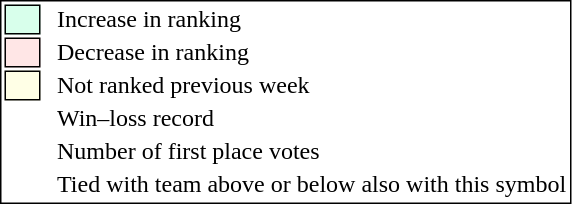<table style="border:1px solid black;">
<tr>
<td style="background:#D8FFEB; width:20px; border:1px solid black;"></td>
<td> </td>
<td>Increase in ranking</td>
</tr>
<tr>
<td style="background:#FFE6E6; width:20px; border:1px solid black;"></td>
<td> </td>
<td>Decrease in ranking</td>
</tr>
<tr>
<td style="background:#FFFFE6; width:20px; border:1px solid black;"></td>
<td> </td>
<td>Not ranked previous week</td>
</tr>
<tr>
<td></td>
<td> </td>
<td>Win–loss record</td>
</tr>
<tr>
<td></td>
<td> </td>
<td>Number of first place votes</td>
</tr>
<tr>
<td></td>
<td></td>
<td>Tied with team above or below also with this symbol</td>
</tr>
</table>
